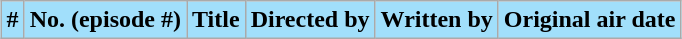<table class="wikitable plainrowheaders" style="width:auto; margin:auto; background:#FFF">
<tr>
<th style="background-color: #a1dffb; color:#000;">#</th>
<th style="background-color: #a1dffb; color:#000;">No. (episode #)</th>
<th style="background-color: #a1dffb; color:#000;">Title</th>
<th style="background-color: #a1dffb; color:#000;">Directed by</th>
<th style="background-color: #a1dffb; color:#000;">Written by</th>
<th style="background-color: #a1dffb; color:#000;">Original air date<br>




</th>
</tr>
</table>
